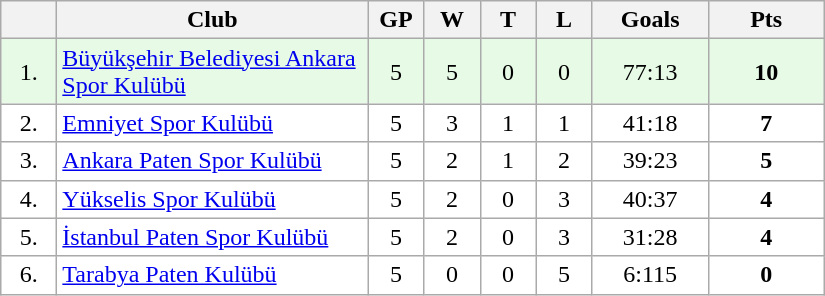<table class="wikitable">
<tr>
<th width="30"></th>
<th width="200">Club</th>
<th width="30">GP</th>
<th width="30">W</th>
<th width="30">T</th>
<th width="30">L</th>
<th width="70">Goals</th>
<th width="70">Pts</th>
</tr>
<tr bgcolor="#e6fae6" align="center">
<td>1.</td>
<td align="left"><a href='#'>Büyükşehir Belediyesi Ankara Spor Kulübü</a></td>
<td>5</td>
<td>5</td>
<td>0</td>
<td>0</td>
<td>77:13</td>
<td><strong>10</strong></td>
</tr>
<tr bgcolor="#FFFFFF" align="center">
<td>2.</td>
<td align="left"><a href='#'>Emniyet Spor Kulübü</a></td>
<td>5</td>
<td>3</td>
<td>1</td>
<td>1</td>
<td>41:18</td>
<td><strong>7</strong></td>
</tr>
<tr bgcolor="#FFFFFF" align="center">
<td>3.</td>
<td align="left"><a href='#'>Ankara Paten Spor Kulübü</a></td>
<td>5</td>
<td>2</td>
<td>1</td>
<td>2</td>
<td>39:23</td>
<td><strong>5</strong></td>
</tr>
<tr bgcolor="#FFFFFF" align="center">
<td>4.</td>
<td align="left"><a href='#'>Yükselis Spor Kulübü</a></td>
<td>5</td>
<td>2</td>
<td>0</td>
<td>3</td>
<td>40:37</td>
<td><strong>4</strong></td>
</tr>
<tr bgcolor="#FFFFFF" align="center">
<td>5.</td>
<td align="left"><a href='#'>İstanbul Paten Spor Kulübü</a></td>
<td>5</td>
<td>2</td>
<td>0</td>
<td>3</td>
<td>31:28</td>
<td><strong>4</strong></td>
</tr>
<tr bgcolor="#FFFFFF" align="center">
<td>6.</td>
<td align="left"><a href='#'>Tarabya Paten Kulübü</a></td>
<td>5</td>
<td>0</td>
<td>0</td>
<td>5</td>
<td>6:115</td>
<td><strong>0</strong></td>
</tr>
</table>
